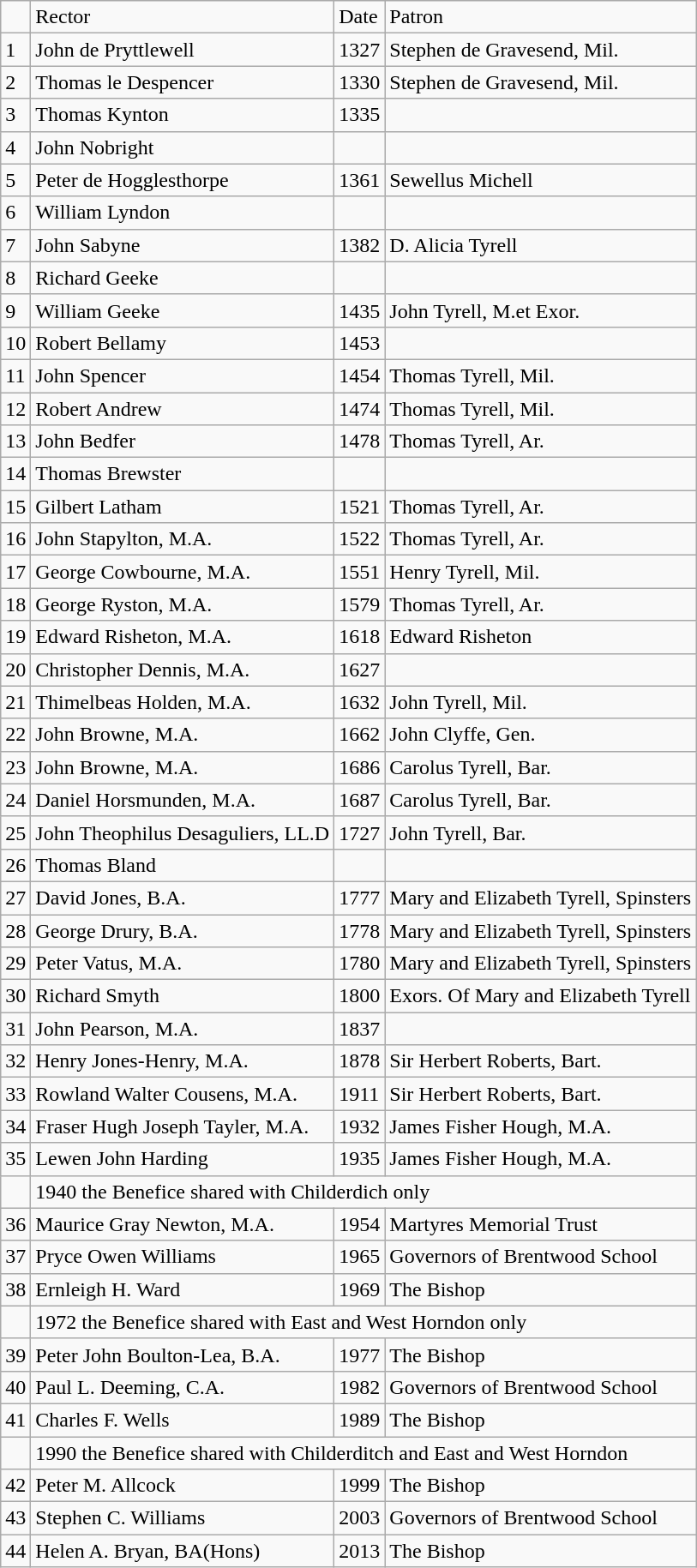<table class="wikitable">
<tr>
<td></td>
<td>Rector</td>
<td>Date</td>
<td>Patron</td>
</tr>
<tr>
<td>1</td>
<td>John de Pryttlewell</td>
<td>1327</td>
<td>Stephen de Gravesend, Mil.</td>
</tr>
<tr>
<td>2</td>
<td>Thomas le Despencer</td>
<td>1330</td>
<td>Stephen de Gravesend, Mil.</td>
</tr>
<tr>
<td>3</td>
<td>Thomas Kynton</td>
<td>1335</td>
<td></td>
</tr>
<tr>
<td>4</td>
<td>John Nobright</td>
<td></td>
<td></td>
</tr>
<tr>
<td>5</td>
<td>Peter de Hogglesthorpe</td>
<td>1361</td>
<td>Sewellus Michell</td>
</tr>
<tr>
<td>6</td>
<td>William Lyndon</td>
<td></td>
<td></td>
</tr>
<tr>
<td>7</td>
<td>John Sabyne</td>
<td>1382</td>
<td>D. Alicia Tyrell</td>
</tr>
<tr>
<td>8</td>
<td>Richard Geeke</td>
<td></td>
<td></td>
</tr>
<tr>
<td>9</td>
<td>William Geeke</td>
<td>1435</td>
<td>John Tyrell, M.et Exor.</td>
</tr>
<tr>
<td>10</td>
<td>Robert Bellamy</td>
<td>1453</td>
<td></td>
</tr>
<tr>
<td>11</td>
<td>John Spencer</td>
<td>1454</td>
<td>Thomas Tyrell, Mil.</td>
</tr>
<tr>
<td>12</td>
<td>Robert Andrew</td>
<td>1474</td>
<td>Thomas Tyrell, Mil.</td>
</tr>
<tr>
<td>13</td>
<td>John Bedfer</td>
<td>1478</td>
<td>Thomas Tyrell, Ar.</td>
</tr>
<tr>
<td>14</td>
<td>Thomas Brewster</td>
<td></td>
<td></td>
</tr>
<tr>
<td>15</td>
<td>Gilbert Latham</td>
<td>1521</td>
<td>Thomas Tyrell, Ar.</td>
</tr>
<tr>
<td>16</td>
<td>John Stapylton, M.A.</td>
<td>1522</td>
<td>Thomas Tyrell, Ar.</td>
</tr>
<tr>
<td>17</td>
<td>George Cowbourne, M.A.</td>
<td>1551</td>
<td>Henry Tyrell, Mil.</td>
</tr>
<tr>
<td>18</td>
<td>George Ryston, M.A.</td>
<td>1579</td>
<td>Thomas Tyrell, Ar.</td>
</tr>
<tr>
<td>19</td>
<td>Edward Risheton, M.A.</td>
<td>1618</td>
<td>Edward Risheton</td>
</tr>
<tr>
<td>20</td>
<td>Christopher Dennis, M.A.</td>
<td>1627</td>
<td></td>
</tr>
<tr>
<td>21</td>
<td>Thimelbeas Holden, M.A.</td>
<td>1632</td>
<td>John Tyrell, Mil.</td>
</tr>
<tr>
<td>22</td>
<td>John Browne, M.A.</td>
<td>1662</td>
<td>John Clyffe, Gen.</td>
</tr>
<tr>
<td>23</td>
<td>John Browne, M.A.</td>
<td>1686</td>
<td>Carolus Tyrell, Bar.</td>
</tr>
<tr>
<td>24</td>
<td>Daniel Horsmunden, M.A.</td>
<td>1687</td>
<td>Carolus Tyrell, Bar.</td>
</tr>
<tr>
<td>25</td>
<td>John Theophilus Desaguliers, LL.D</td>
<td>1727</td>
<td>John Tyrell, Bar.</td>
</tr>
<tr>
<td>26</td>
<td>Thomas Bland</td>
<td></td>
<td></td>
</tr>
<tr>
<td>27</td>
<td>David Jones, B.A.</td>
<td>1777</td>
<td>Mary and Elizabeth Tyrell, Spinsters</td>
</tr>
<tr>
<td>28</td>
<td>George Drury, B.A.</td>
<td>1778</td>
<td>Mary and Elizabeth Tyrell, Spinsters</td>
</tr>
<tr>
<td>29</td>
<td>Peter Vatus, M.A.</td>
<td>1780</td>
<td>Mary and Elizabeth Tyrell, Spinsters</td>
</tr>
<tr>
<td>30</td>
<td>Richard Smyth</td>
<td>1800</td>
<td>Exors. Of Mary and Elizabeth Tyrell</td>
</tr>
<tr>
<td>31</td>
<td>John Pearson, M.A.</td>
<td>1837</td>
<td></td>
</tr>
<tr>
<td>32</td>
<td>Henry Jones-Henry, M.A.</td>
<td>1878</td>
<td>Sir Herbert Roberts, Bart.</td>
</tr>
<tr>
<td>33</td>
<td>Rowland Walter Cousens, M.A.</td>
<td>1911</td>
<td>Sir Herbert Roberts, Bart.</td>
</tr>
<tr>
<td>34</td>
<td>Fraser Hugh Joseph Tayler, M.A.</td>
<td>1932</td>
<td>James Fisher Hough, M.A.</td>
</tr>
<tr>
<td>35</td>
<td>Lewen John Harding</td>
<td>1935</td>
<td>James Fisher Hough, M.A.</td>
</tr>
<tr>
<td></td>
<td colspan="3">1940 the Benefice shared with Childerdich only</td>
</tr>
<tr>
<td>36</td>
<td>Maurice Gray Newton, M.A.</td>
<td>1954</td>
<td>Martyres Memorial Trust</td>
</tr>
<tr>
<td>37</td>
<td>Pryce Owen Williams</td>
<td>1965</td>
<td>Governors of Brentwood School</td>
</tr>
<tr>
<td>38</td>
<td>Ernleigh H. Ward</td>
<td>1969</td>
<td>The Bishop</td>
</tr>
<tr>
<td></td>
<td colspan="3">1972 the Benefice shared with East and West Horndon  only</td>
</tr>
<tr>
<td>39</td>
<td>Peter John Boulton-Lea, B.A.</td>
<td>1977</td>
<td>The Bishop</td>
</tr>
<tr>
<td>40</td>
<td>Paul L. Deeming, C.A.</td>
<td>1982</td>
<td>Governors of Brentwood School</td>
</tr>
<tr>
<td>41</td>
<td>Charles F. Wells</td>
<td>1989</td>
<td>The Bishop</td>
</tr>
<tr>
<td></td>
<td colspan="3">1990 the Benefice shared with Childerditch and East and West  Horndon</td>
</tr>
<tr>
<td>42</td>
<td>Peter M. Allcock</td>
<td>1999</td>
<td>The Bishop</td>
</tr>
<tr>
<td>43</td>
<td>Stephen C. Williams</td>
<td>2003</td>
<td>Governors of Brentwood School</td>
</tr>
<tr>
<td>44</td>
<td>Helen A. Bryan, BA(Hons)</td>
<td>2013</td>
<td>The Bishop</td>
</tr>
</table>
